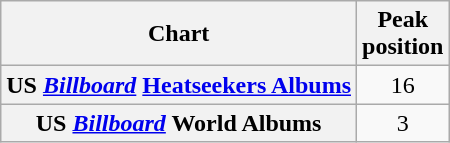<table class="wikitable sortable plainrowheaders">
<tr>
<th>Chart</th>
<th>Peak<br>position</th>
</tr>
<tr>
<th scope="row">US <em><a href='#'>Billboard</a></em> <a href='#'>Heatseekers Albums</a></th>
<td align="center">16</td>
</tr>
<tr>
<th scope="row">US <em><a href='#'>Billboard</a></em> World Albums</th>
<td align="center">3</td>
</tr>
</table>
